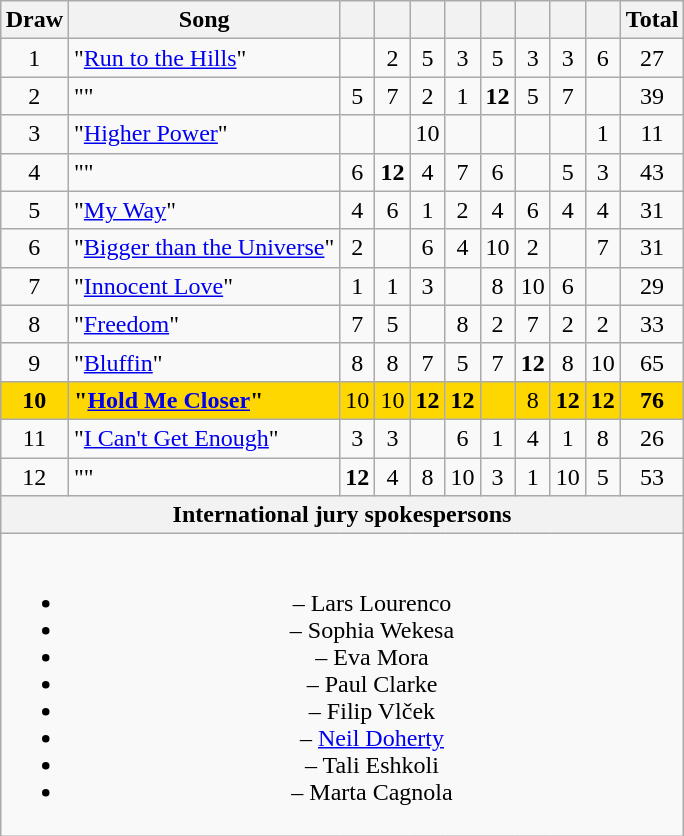<table class="sortable wikitable" style="margin: 1em auto 1em auto; text-align:center;">
<tr>
<th>Draw</th>
<th>Song</th>
<th></th>
<th></th>
<th></th>
<th></th>
<th></th>
<th></th>
<th></th>
<th></th>
<th>Total</th>
</tr>
<tr>
<td>1</td>
<td align="left">"<a href='#'>Run to the Hills</a>"</td>
<td></td>
<td>2</td>
<td>5</td>
<td>3</td>
<td>5</td>
<td>3</td>
<td>3</td>
<td>6</td>
<td>27</td>
</tr>
<tr>
<td>2</td>
<td align="left">""</td>
<td>5</td>
<td>7</td>
<td>2</td>
<td>1</td>
<td><strong>12</strong></td>
<td>5</td>
<td>7</td>
<td></td>
<td>39</td>
</tr>
<tr>
<td>3</td>
<td align="left">"<a href='#'>Higher Power</a>"</td>
<td></td>
<td></td>
<td>10</td>
<td></td>
<td></td>
<td></td>
<td></td>
<td>1</td>
<td>11</td>
</tr>
<tr>
<td>4</td>
<td align="left">""</td>
<td>6</td>
<td><strong>12</strong></td>
<td>4</td>
<td>7</td>
<td>6</td>
<td></td>
<td>5</td>
<td>3</td>
<td>43</td>
</tr>
<tr>
<td>5</td>
<td align="left">"<a href='#'>My Way</a>"</td>
<td>4</td>
<td>6</td>
<td>1</td>
<td>2</td>
<td>4</td>
<td>6</td>
<td>4</td>
<td>4</td>
<td>31</td>
</tr>
<tr>
<td>6</td>
<td align="left">"<a href='#'>Bigger than the Universe</a>"</td>
<td>2</td>
<td></td>
<td>6</td>
<td>4</td>
<td>10</td>
<td>2</td>
<td></td>
<td>7</td>
<td>31</td>
</tr>
<tr>
<td>7</td>
<td align="left">"<a href='#'>Innocent Love</a>"</td>
<td>1</td>
<td>1</td>
<td>3</td>
<td></td>
<td>8</td>
<td>10</td>
<td>6</td>
<td></td>
<td>29</td>
</tr>
<tr>
<td>8</td>
<td align="left">"<a href='#'>Freedom</a>"</td>
<td>7</td>
<td>5</td>
<td></td>
<td>8</td>
<td>2</td>
<td>7</td>
<td>2</td>
<td>2</td>
<td>33</td>
</tr>
<tr>
<td>9</td>
<td align="left">"<a href='#'>Bluffin</a>"</td>
<td>8</td>
<td>8</td>
<td>7</td>
<td>5</td>
<td>7</td>
<td><strong>12</strong></td>
<td>8</td>
<td>10</td>
<td>65</td>
</tr>
<tr style="background:gold;">
<td><strong>10</strong></td>
<td align="left"><strong>"<a href='#'>Hold Me Closer</a>"</strong></td>
<td>10</td>
<td>10</td>
<td><strong>12</strong></td>
<td><strong>12</strong></td>
<td></td>
<td>8</td>
<td><strong>12</strong></td>
<td><strong>12</strong></td>
<td><strong>76</strong></td>
</tr>
<tr>
<td>11</td>
<td align="left">"<a href='#'>I Can't Get Enough</a>"</td>
<td>3</td>
<td>3</td>
<td></td>
<td>6</td>
<td>1</td>
<td>4</td>
<td>1</td>
<td>8</td>
<td>26</td>
</tr>
<tr>
<td>12</td>
<td align="left">""</td>
<td><strong>12</strong></td>
<td>4</td>
<td>8</td>
<td>10</td>
<td>3</td>
<td>1</td>
<td>10</td>
<td>5</td>
<td>53</td>
</tr>
<tr class="sortbottom">
<th colspan="11">International jury spokespersons</th>
</tr>
<tr class="sortbottom">
<td colspan="11"><br><ul><li> – Lars Lourenco</li><li> – Sophia Wekesa</li><li> – Eva Mora</li><li> – Paul Clarke</li><li> – Filip Vlček</li><li> – <a href='#'>Neil Doherty</a></li><li> – Tali Eshkoli</li><li> – Marta Cagnola</li></ul></td>
</tr>
</table>
